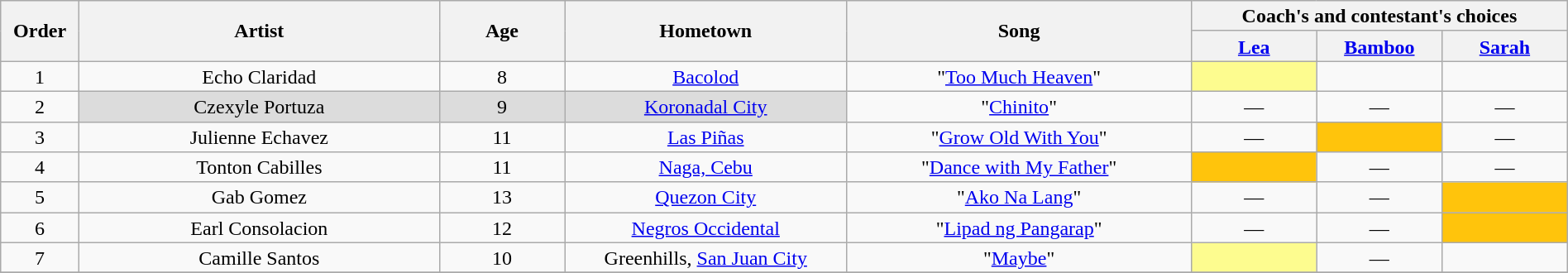<table class="wikitable" style="text-align:center; line-height:17px; font-size:100%; width:100%;">
<tr>
<th scope="col" rowspan="2" width="05%">Order</th>
<th scope="col" rowspan="2" width="23%">Artist</th>
<th scope="col" rowspan="2" width="08%">Age</th>
<th scope="col" rowspan="2" width="18%">Hometown</th>
<th scope="col" rowspan="2" width="22%">Song</th>
<th scope="col" colspan="3" width="24%">Coach's and contestant's choices</th>
</tr>
<tr>
<th width="08%"><a href='#'>Lea</a></th>
<th width="08%"><a href='#'>Bamboo</a></th>
<th width="08%"><a href='#'>Sarah</a></th>
</tr>
<tr>
<td scope="row">1</td>
<td>Echo Claridad</td>
<td>8</td>
<td><a href='#'>Bacolod</a></td>
<td>"<a href='#'>Too Much Heaven</a>"</td>
<td style="background:#fdfc8f;"><strong></strong></td>
<td><strong></strong></td>
<td><strong></strong></td>
</tr>
<tr>
<td scope="row">2</td>
<td style="background:#DCDCDC;">Czexyle Portuza</td>
<td style="background:#DCDCDC;">9</td>
<td style="background:#DCDCDC;"><a href='#'>Koronadal City</a></td>
<td>"<a href='#'>Chinito</a>"</td>
<td>—</td>
<td>—</td>
<td>—</td>
</tr>
<tr>
<td scope="row">3</td>
<td>Julienne Echavez</td>
<td>11</td>
<td><a href='#'>Las Piñas</a></td>
<td>"<a href='#'>Grow Old With You</a>"</td>
<td>—</td>
<td style="background:#FFC40C;"><strong></strong></td>
<td>—</td>
</tr>
<tr>
<td scope="row">4</td>
<td>Tonton Cabilles</td>
<td>11</td>
<td><a href='#'>Naga, Cebu</a></td>
<td>"<a href='#'>Dance with My Father</a>"</td>
<td style="background:#FFC40C;"><strong></strong></td>
<td>—</td>
<td>—</td>
</tr>
<tr>
<td scope="row">5</td>
<td>Gab Gomez</td>
<td>13</td>
<td><a href='#'>Quezon City</a></td>
<td>"<a href='#'>Ako Na Lang</a>"</td>
<td>—</td>
<td>—</td>
<td style="background:#FFC40C;"><strong></strong></td>
</tr>
<tr>
<td scope="row">6</td>
<td>Earl Consolacion</td>
<td>12</td>
<td><a href='#'>Negros Occidental</a></td>
<td>"<a href='#'>Lipad ng Pangarap</a>"</td>
<td>—</td>
<td>—</td>
<td style="background:#FFC40C;"><strong></strong></td>
</tr>
<tr>
<td scope="row">7</td>
<td>Camille Santos</td>
<td>10</td>
<td>Greenhills, <a href='#'>San Juan City</a></td>
<td>"<a href='#'>Maybe</a>"</td>
<td style="background:#fdfc8f;"><strong></strong></td>
<td>—</td>
<td><strong></strong></td>
</tr>
<tr>
</tr>
</table>
